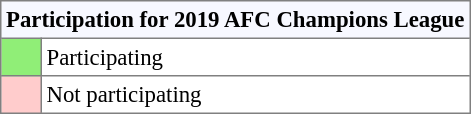<table cellpadding=3 cellspacing=0 border=1 style="font-size:95%; border:gray solid 1px; border-collapse:collapse">
<tr>
<th bgcolor=#f7f8ff colspan=2>Participation for 2019 AFC Champions League</th>
</tr>
<tr>
<td bgcolor=#90ee77 width=20></td>
<td>Participating</td>
</tr>
<tr>
<td bgcolor=#ffcccc width=20></td>
<td>Not participating</td>
</tr>
</table>
